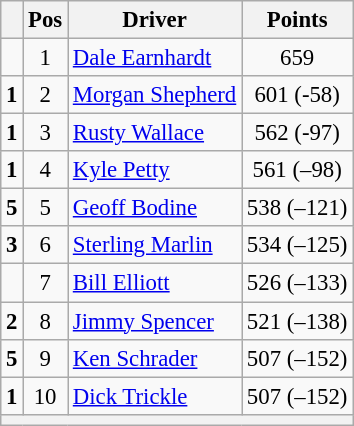<table class="wikitable" style="font-size: 95%;">
<tr>
<th></th>
<th>Pos</th>
<th>Driver</th>
<th>Points</th>
</tr>
<tr>
<td align="left"></td>
<td style="text-align:center;">1</td>
<td><a href='#'>Dale Earnhardt</a></td>
<td style="text-align:center;">659</td>
</tr>
<tr>
<td align="left">  <strong>1</strong></td>
<td style="text-align:center;">2</td>
<td><a href='#'>Morgan Shepherd</a></td>
<td style="text-align:center;">601 (-58)</td>
</tr>
<tr>
<td align="left">  <strong>1</strong></td>
<td style="text-align:center;">3</td>
<td><a href='#'>Rusty Wallace</a></td>
<td style="text-align:center;">562 (-97)</td>
</tr>
<tr>
<td align="left">  <strong>1</strong></td>
<td style="text-align:center;">4</td>
<td><a href='#'>Kyle Petty</a></td>
<td style="text-align:center;">561 (–98)</td>
</tr>
<tr>
<td align="left">  <strong>5</strong></td>
<td style="text-align:center;">5</td>
<td><a href='#'>Geoff Bodine</a></td>
<td style="text-align:center;">538 (–121)</td>
</tr>
<tr>
<td align="left">  <strong>3</strong></td>
<td style="text-align:center;">6</td>
<td><a href='#'>Sterling Marlin</a></td>
<td style="text-align:center;">534 (–125)</td>
</tr>
<tr>
<td align="left"></td>
<td style="text-align:center;">7</td>
<td><a href='#'>Bill Elliott</a></td>
<td style="text-align:center;">526 (–133)</td>
</tr>
<tr>
<td align="left">  <strong>2</strong></td>
<td style="text-align:center;">8</td>
<td><a href='#'>Jimmy Spencer</a></td>
<td style="text-align:center;">521 (–138)</td>
</tr>
<tr>
<td align="left">  <strong>5</strong></td>
<td style="text-align:center;">9</td>
<td><a href='#'>Ken Schrader</a></td>
<td style="text-align:center;">507 (–152)</td>
</tr>
<tr>
<td align="left">  <strong>1</strong></td>
<td style="text-align:center;">10</td>
<td><a href='#'>Dick Trickle</a></td>
<td style="text-align:center;">507 (–152)</td>
</tr>
<tr class="sortbottom">
<th colspan="9"></th>
</tr>
</table>
